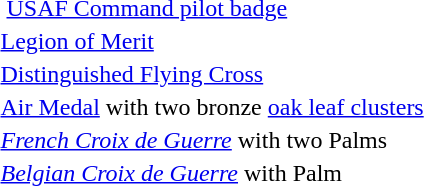<table>
<tr>
<td colspan="2">  <a href='#'>USAF Command pilot badge</a></td>
</tr>
<tr>
<td></td>
<td><a href='#'>Legion of Merit</a></td>
</tr>
<tr>
<td></td>
<td><a href='#'>Distinguished Flying Cross</a></td>
</tr>
<tr>
<td></td>
<td><a href='#'>Air Medal</a> with two bronze <a href='#'>oak leaf clusters</a></td>
</tr>
<tr>
<td></td>
<td><em><a href='#'>French Croix de Guerre</a></em> with two Palms</td>
</tr>
<tr>
<td></td>
<td><em><a href='#'>Belgian Croix de Guerre</a></em> with Palm</td>
</tr>
<tr>
</tr>
</table>
